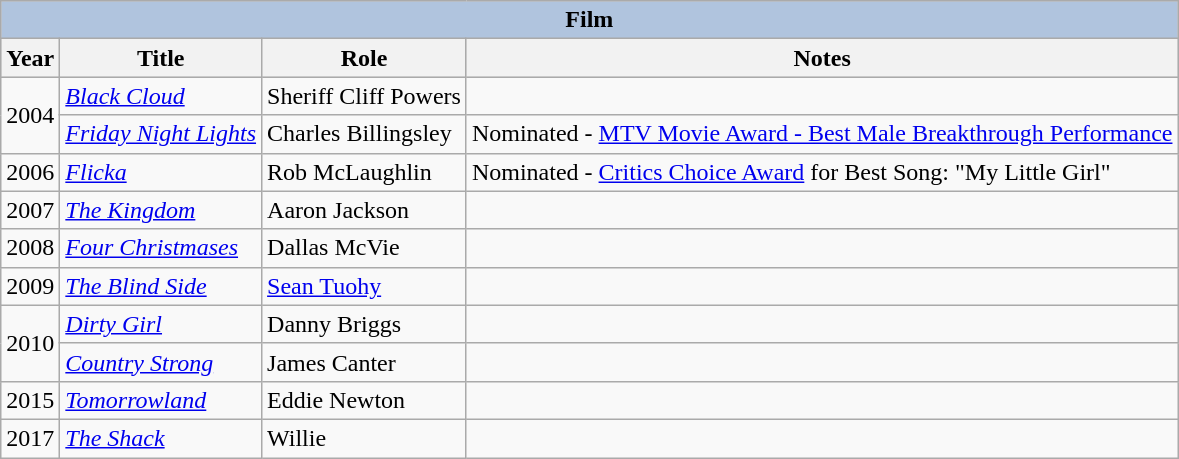<table class="wikitable sortable">
<tr style="background:#ccc; text-align:center;">
<th colspan="4" style="background: LightSteelBlue;">Film</th>
</tr>
<tr style="background:#ccc; text-align:center;">
<th>Year</th>
<th>Title</th>
<th>Role</th>
<th>Notes</th>
</tr>
<tr>
<td rowspan=2>2004</td>
<td><em><a href='#'>Black Cloud</a></em></td>
<td>Sheriff Cliff Powers</td>
<td></td>
</tr>
<tr>
<td><em><a href='#'>Friday Night Lights</a></em></td>
<td>Charles Billingsley</td>
<td>Nominated - <a href='#'>MTV Movie Award - Best Male Breakthrough Performance</a></td>
</tr>
<tr>
<td>2006</td>
<td><em><a href='#'>Flicka</a></em></td>
<td>Rob McLaughlin</td>
<td>Nominated - <a href='#'>Critics Choice Award</a> for Best Song: "My Little Girl"</td>
</tr>
<tr>
<td>2007</td>
<td><em><a href='#'>The Kingdom</a></em></td>
<td>Aaron Jackson</td>
<td></td>
</tr>
<tr>
<td>2008</td>
<td><em><a href='#'>Four Christmases</a></em></td>
<td>Dallas McVie</td>
<td></td>
</tr>
<tr>
<td>2009</td>
<td><em><a href='#'>The Blind Side</a></em></td>
<td><a href='#'>Sean Tuohy</a></td>
<td></td>
</tr>
<tr>
<td rowspan=2>2010</td>
<td><em><a href='#'>Dirty Girl</a></em></td>
<td>Danny Briggs</td>
<td></td>
</tr>
<tr>
<td><em><a href='#'>Country Strong</a></em></td>
<td>James Canter</td>
<td></td>
</tr>
<tr>
<td>2015</td>
<td><em><a href='#'>Tomorrowland</a></em></td>
<td>Eddie Newton</td>
<td></td>
</tr>
<tr>
<td>2017</td>
<td><em><a href='#'>The Shack</a></em></td>
<td>Willie</td>
<td></td>
</tr>
</table>
